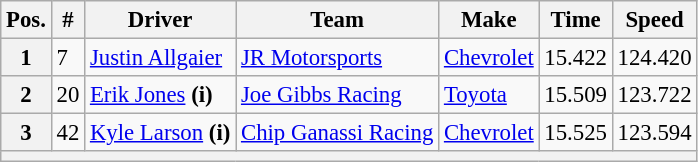<table class="wikitable" style="font-size:95%">
<tr>
<th>Pos.</th>
<th>#</th>
<th>Driver</th>
<th>Team</th>
<th>Make</th>
<th>Time</th>
<th>Speed</th>
</tr>
<tr>
<th>1</th>
<td>7</td>
<td><a href='#'>Justin Allgaier</a></td>
<td><a href='#'>JR Motorsports</a></td>
<td><a href='#'>Chevrolet</a></td>
<td>15.422</td>
<td>124.420</td>
</tr>
<tr>
<th>2</th>
<td>20</td>
<td><a href='#'>Erik Jones</a> <strong>(i)</strong></td>
<td><a href='#'>Joe Gibbs Racing</a></td>
<td><a href='#'>Toyota</a></td>
<td>15.509</td>
<td>123.722</td>
</tr>
<tr>
<th>3</th>
<td>42</td>
<td><a href='#'>Kyle Larson</a> <strong>(i)</strong></td>
<td><a href='#'>Chip Ganassi Racing</a></td>
<td><a href='#'>Chevrolet</a></td>
<td>15.525</td>
<td>123.594</td>
</tr>
<tr>
<th colspan="7"></th>
</tr>
</table>
